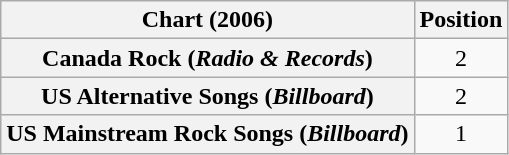<table class="wikitable sortable plainrowheaders" style="text-align:center">
<tr>
<th>Chart (2006)</th>
<th>Position</th>
</tr>
<tr>
<th scope="row">Canada Rock (<em>Radio & Records</em>)</th>
<td>2</td>
</tr>
<tr>
<th scope="row">US Alternative Songs (<em>Billboard</em>)</th>
<td>2</td>
</tr>
<tr>
<th scope="row">US Mainstream Rock Songs (<em>Billboard</em>)</th>
<td>1</td>
</tr>
</table>
